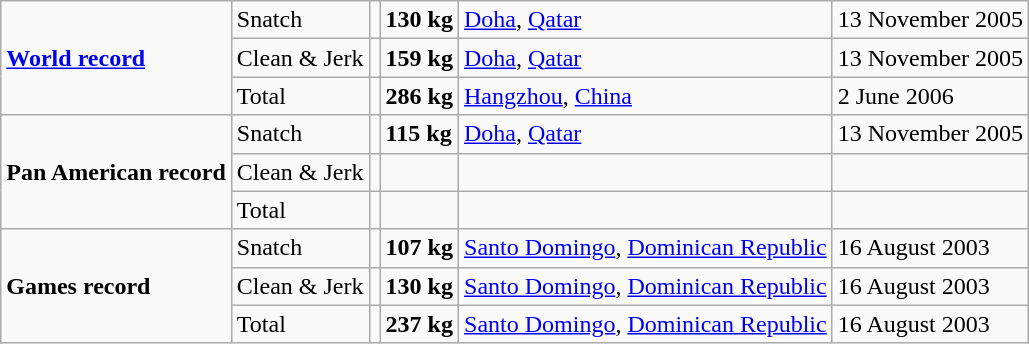<table class="wikitable">
<tr>
<td rowspan=3><strong><a href='#'>World record</a></strong></td>
<td>Snatch</td>
<td></td>
<td><strong>130 kg</strong></td>
<td><a href='#'>Doha</a>, <a href='#'>Qatar</a></td>
<td>13 November 2005</td>
</tr>
<tr>
<td>Clean & Jerk</td>
<td></td>
<td><strong>159 kg</strong></td>
<td><a href='#'>Doha</a>, <a href='#'>Qatar</a></td>
<td>13 November 2005</td>
</tr>
<tr>
<td>Total</td>
<td></td>
<td><strong>286 kg</strong></td>
<td><a href='#'>Hangzhou</a>, <a href='#'>China</a></td>
<td>2 June 2006</td>
</tr>
<tr>
<td rowspan=3><strong>Pan American record</strong></td>
<td>Snatch</td>
<td></td>
<td><strong>115 kg</strong></td>
<td><a href='#'>Doha</a>, <a href='#'>Qatar</a></td>
<td>13 November 2005</td>
</tr>
<tr>
<td>Clean & Jerk</td>
<td></td>
<td></td>
<td></td>
<td></td>
</tr>
<tr>
<td>Total</td>
<td></td>
<td></td>
<td></td>
<td></td>
</tr>
<tr>
<td rowspan=3><strong>Games record</strong></td>
<td>Snatch</td>
<td></td>
<td><strong>107 kg</strong></td>
<td><a href='#'>Santo Domingo</a>, <a href='#'>Dominican Republic</a></td>
<td>16 August 2003</td>
</tr>
<tr>
<td>Clean & Jerk</td>
<td></td>
<td><strong>130 kg</strong></td>
<td><a href='#'>Santo Domingo</a>, <a href='#'>Dominican Republic</a></td>
<td>16 August 2003</td>
</tr>
<tr>
<td>Total</td>
<td></td>
<td><strong>237 kg</strong></td>
<td><a href='#'>Santo Domingo</a>, <a href='#'>Dominican Republic</a></td>
<td>16 August 2003</td>
</tr>
</table>
